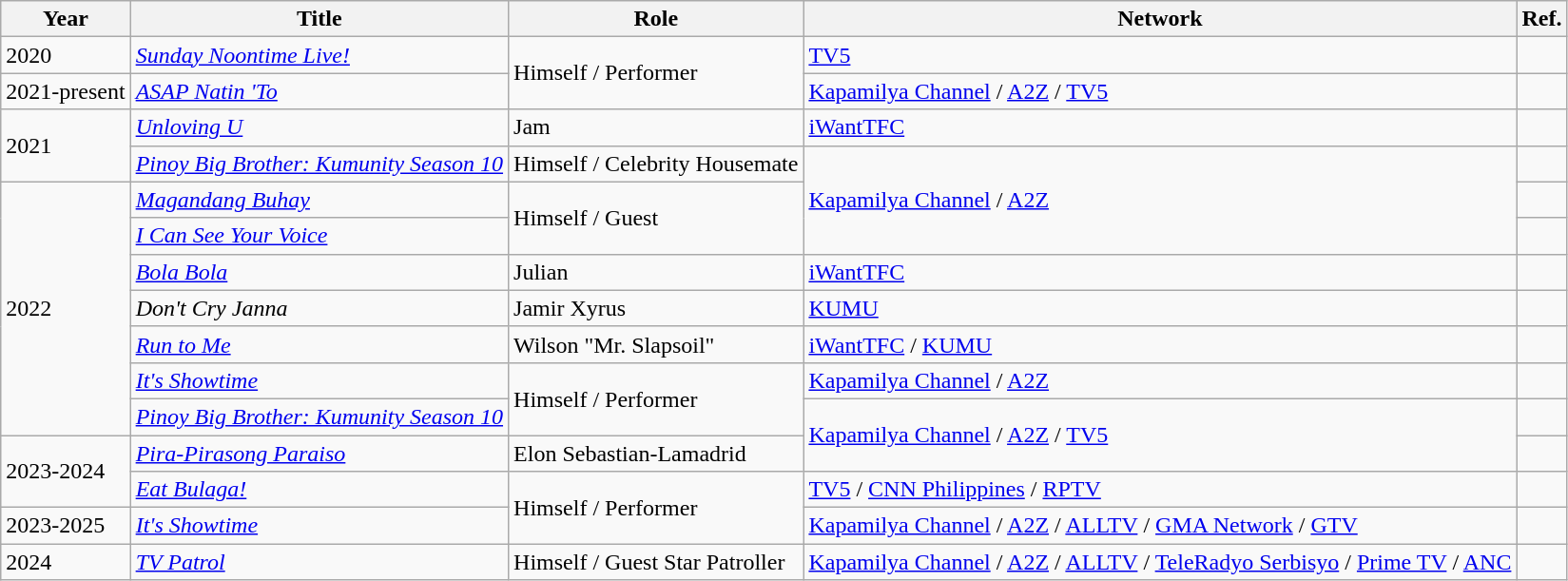<table class="wikitable">
<tr>
<th>Year</th>
<th>Title</th>
<th>Role</th>
<th>Network</th>
<th>Ref.</th>
</tr>
<tr>
<td>2020</td>
<td><em><a href='#'>Sunday Noontime Live!</a></em></td>
<td rowspan="2">Himself / Performer</td>
<td><a href='#'>TV5</a></td>
<td></td>
</tr>
<tr>
<td>2021-present</td>
<td><em><a href='#'>ASAP Natin 'To</a></em></td>
<td><a href='#'>Kapamilya Channel</a> / <a href='#'>A2Z</a> / <a href='#'>TV5</a></td>
<td></td>
</tr>
<tr>
<td rowspan="2">2021</td>
<td><em><a href='#'>Unloving U</a></em></td>
<td>Jam</td>
<td><a href='#'>iWantTFC</a></td>
<td></td>
</tr>
<tr>
<td><em><a href='#'>Pinoy Big Brother: Kumunity Season 10</a></em></td>
<td>Himself / Celebrity Housemate</td>
<td rowspan="3"><a href='#'>Kapamilya Channel</a> / <a href='#'>A2Z</a></td>
<td></td>
</tr>
<tr>
<td rowspan="7">2022</td>
<td><em><a href='#'>Magandang Buhay</a></em></td>
<td rowspan="2">Himself / Guest</td>
<td></td>
</tr>
<tr>
<td><em><a href='#'>I Can See Your Voice</a></em></td>
<td></td>
</tr>
<tr>
<td><em><a href='#'>Bola Bola</a></em></td>
<td>Julian</td>
<td><a href='#'>iWantTFC</a></td>
<td></td>
</tr>
<tr>
<td><em>Don't Cry Janna</em></td>
<td>Jamir Xyrus</td>
<td><a href='#'>KUMU</a></td>
<td></td>
</tr>
<tr>
<td><em><a href='#'>Run to Me</a></em></td>
<td>Wilson "Mr. Slapsoil"</td>
<td><a href='#'>iWantTFC</a> / <a href='#'>KUMU</a></td>
<td></td>
</tr>
<tr>
<td><em><a href='#'>It's Showtime</a></em></td>
<td rowspan="2">Himself / Performer</td>
<td><a href='#'>Kapamilya Channel</a> / <a href='#'>A2Z</a></td>
<td></td>
</tr>
<tr>
<td><em><a href='#'>Pinoy Big Brother: Kumunity Season 10</a></em></td>
<td rowspan="2"><a href='#'>Kapamilya Channel</a> / <a href='#'>A2Z</a> / <a href='#'>TV5</a></td>
<td></td>
</tr>
<tr>
<td rowspan="2">2023-2024</td>
<td><em><a href='#'>Pira-Pirasong Paraiso</a></em></td>
<td>Elon Sebastian-Lamadrid</td>
<td></td>
</tr>
<tr>
<td><em><a href='#'>Eat Bulaga!</a></em></td>
<td rowspan="2">Himself / Performer</td>
<td><a href='#'>TV5</a> / <a href='#'>CNN Philippines</a> / <a href='#'>RPTV</a></td>
<td></td>
</tr>
<tr>
<td>2023-2025</td>
<td><em><a href='#'>It's Showtime</a></em></td>
<td><a href='#'>Kapamilya Channel</a> / <a href='#'>A2Z</a> / <a href='#'>ALLTV</a> / <a href='#'>GMA Network</a> / <a href='#'>GTV</a></td>
<td></td>
</tr>
<tr>
<td>2024</td>
<td><em><a href='#'>TV Patrol</a></em></td>
<td>Himself / Guest Star Patroller</td>
<td><a href='#'>Kapamilya Channel</a> / <a href='#'>A2Z</a> / <a href='#'>ALLTV</a> / <a href='#'>TeleRadyo Serbisyo</a> / <a href='#'>Prime TV</a> / <a href='#'>ANC</a></td>
<td></td>
</tr>
</table>
